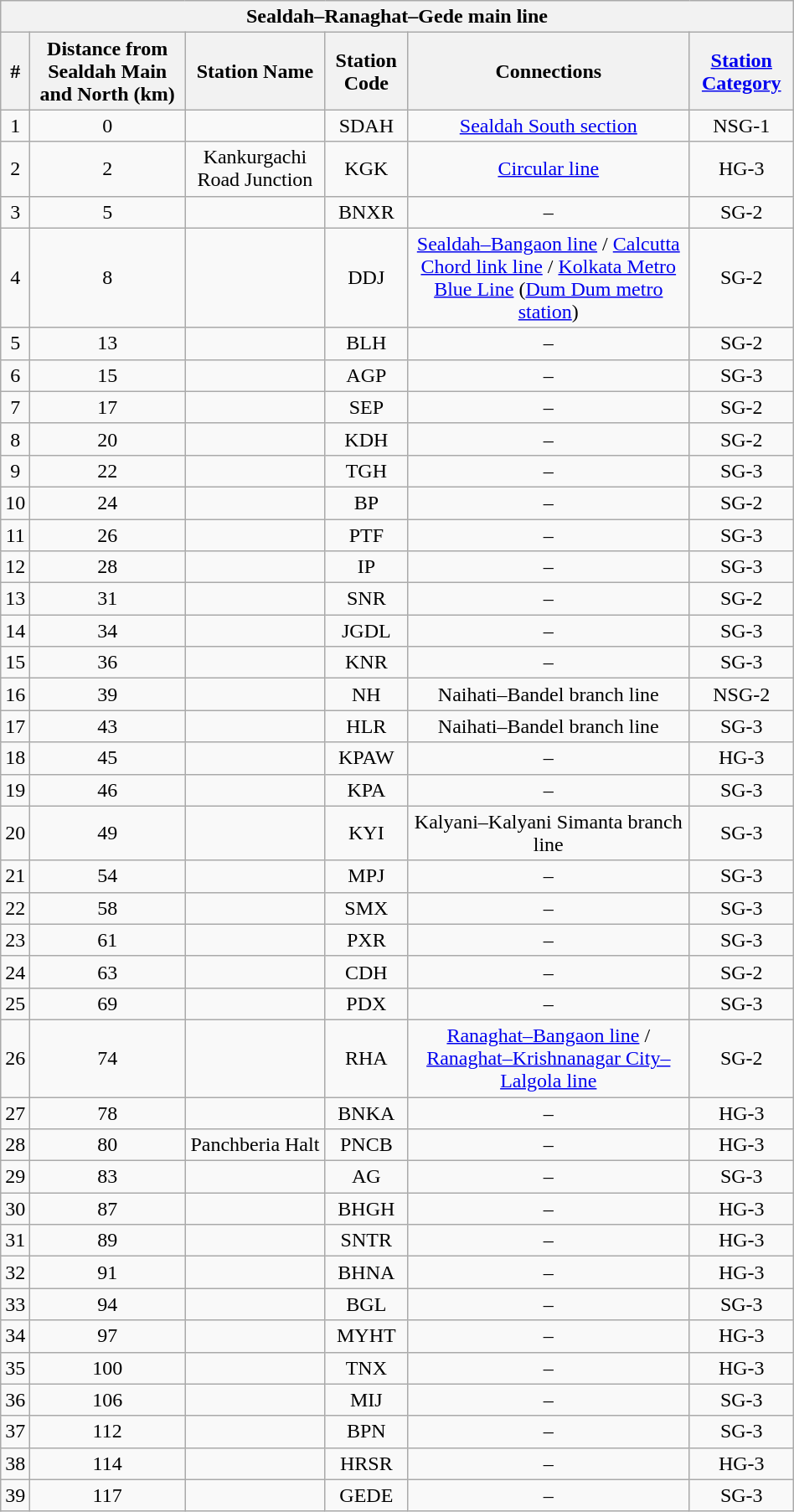<table class="wikitable" style="text-align:center; width:50%;">
<tr>
<th colspan="6"><strong>Sealdah–Ranaghat–Gede main line</strong></th>
</tr>
<tr>
<th style="max-width:1%;">#</th>
<th style="max-width:1%;">Distance from Sealdah Main and North (km)</th>
<th style="max-width:5%;">Station Name</th>
<th style="max-width:1%;">Station Code</th>
<th style="max-width:1%;">Connections</th>
<th><a href='#'>Station Category</a></th>
</tr>
<tr>
<td>1</td>
<td>0</td>
<td><strong></strong></td>
<td>SDAH</td>
<td><a href='#'>Sealdah South section</a></td>
<td>NSG-1</td>
</tr>
<tr>
<td>2</td>
<td>2</td>
<td>Kankurgachi Road Junction</td>
<td>KGK</td>
<td><a href='#'>Circular line</a></td>
<td>HG-3</td>
</tr>
<tr>
<td>3</td>
<td>5</td>
<td><strong></strong></td>
<td>BNXR</td>
<td>–</td>
<td>SG-2</td>
</tr>
<tr>
<td>4</td>
<td>8</td>
<td><strong></strong></td>
<td>DDJ</td>
<td><a href='#'>Sealdah–Bangaon line</a> / <a href='#'>Calcutta Chord link line</a> / <a href='#'>Kolkata Metro Blue Line</a> (<a href='#'>Dum Dum metro station</a>)</td>
<td>SG-2</td>
</tr>
<tr>
<td>5</td>
<td>13</td>
<td></td>
<td>BLH</td>
<td>–</td>
<td>SG-2</td>
</tr>
<tr>
<td>6</td>
<td>15</td>
<td></td>
<td>AGP</td>
<td>–</td>
<td>SG-3</td>
</tr>
<tr>
<td>7</td>
<td>17</td>
<td></td>
<td>SEP</td>
<td>–</td>
<td>SG-2</td>
</tr>
<tr>
<td>8</td>
<td>20</td>
<td></td>
<td>KDH</td>
<td>–</td>
<td>SG-2</td>
</tr>
<tr>
<td>9</td>
<td>22</td>
<td></td>
<td>TGH</td>
<td>–</td>
<td>SG-3</td>
</tr>
<tr>
<td>10</td>
<td>24</td>
<td><strong></strong></td>
<td>BP</td>
<td>–</td>
<td>SG-2</td>
</tr>
<tr>
<td>11</td>
<td>26</td>
<td></td>
<td>PTF</td>
<td>–</td>
<td>SG-3</td>
</tr>
<tr>
<td>12</td>
<td>28</td>
<td></td>
<td>IP</td>
<td>–</td>
<td>SG-3</td>
</tr>
<tr>
<td>13</td>
<td>31</td>
<td><strong></strong></td>
<td>SNR</td>
<td>–</td>
<td>SG-2</td>
</tr>
<tr>
<td>14</td>
<td>34</td>
<td></td>
<td>JGDL</td>
<td>–</td>
<td>SG-3</td>
</tr>
<tr>
<td>15</td>
<td>36</td>
<td></td>
<td>KNR</td>
<td>–</td>
<td>SG-3</td>
</tr>
<tr>
<td>16</td>
<td>39</td>
<td><strong></strong></td>
<td>NH</td>
<td>Naihati–Bandel branch line</td>
<td>NSG-2</td>
</tr>
<tr>
<td>17</td>
<td>43</td>
<td></td>
<td>HLR</td>
<td>Naihati–Bandel branch line</td>
<td>SG-3</td>
</tr>
<tr>
<td>18</td>
<td>45</td>
<td></td>
<td>KPAW</td>
<td>–</td>
<td>HG-3</td>
</tr>
<tr>
<td>19</td>
<td>46</td>
<td></td>
<td>KPA</td>
<td>–</td>
<td>SG-3</td>
</tr>
<tr>
<td>20</td>
<td>49</td>
<td><strong></strong></td>
<td>KYI</td>
<td>Kalyani–Kalyani Simanta branch line</td>
<td>SG-3</td>
</tr>
<tr>
<td>21</td>
<td>54</td>
<td></td>
<td>MPJ</td>
<td>–</td>
<td>SG-3</td>
</tr>
<tr>
<td>22</td>
<td>58</td>
<td></td>
<td>SMX</td>
<td>–</td>
<td>SG-3</td>
</tr>
<tr>
<td>23</td>
<td>61</td>
<td></td>
<td>PXR</td>
<td>–</td>
<td>SG-3</td>
</tr>
<tr>
<td>24</td>
<td>63</td>
<td><strong></strong></td>
<td>CDH</td>
<td>–</td>
<td>SG-2</td>
</tr>
<tr>
<td>25</td>
<td>69</td>
<td></td>
<td>PDX</td>
<td>–</td>
<td>SG-3</td>
</tr>
<tr>
<td>26</td>
<td>74</td>
<td><strong></strong></td>
<td>RHA</td>
<td><a href='#'>Ranaghat–Bangaon line</a> / <a href='#'>Ranaghat–Krishnanagar City–Lalgola line</a></td>
<td>SG-2</td>
</tr>
<tr>
<td>27</td>
<td>78</td>
<td></td>
<td>BNKA</td>
<td>–</td>
<td>HG-3</td>
</tr>
<tr>
<td>28</td>
<td>80</td>
<td>Panchberia Halt</td>
<td>PNCB</td>
<td>–</td>
<td>HG-3</td>
</tr>
<tr>
<td>29</td>
<td>83</td>
<td></td>
<td>AG</td>
<td>–</td>
<td>SG-3</td>
</tr>
<tr>
<td>30</td>
<td>87</td>
<td></td>
<td>BHGH</td>
<td>–</td>
<td>HG-3</td>
</tr>
<tr>
<td>31</td>
<td>89</td>
<td></td>
<td>SNTR</td>
<td>–</td>
<td>HG-3</td>
</tr>
<tr>
<td>32</td>
<td>91</td>
<td></td>
<td>BHNA</td>
<td>–</td>
<td>HG-3</td>
</tr>
<tr>
<td>33</td>
<td>94</td>
<td></td>
<td>BGL</td>
<td>–</td>
<td>SG-3</td>
</tr>
<tr>
<td>34</td>
<td>97</td>
<td></td>
<td>MYHT</td>
<td>–</td>
<td>HG-3</td>
</tr>
<tr>
<td>35</td>
<td>100</td>
<td></td>
<td>TNX</td>
<td>–</td>
<td>HG-3</td>
</tr>
<tr>
<td>36</td>
<td>106</td>
<td></td>
<td>MIJ</td>
<td>–</td>
<td>SG-3</td>
</tr>
<tr>
<td>37</td>
<td>112</td>
<td></td>
<td>BPN</td>
<td>–</td>
<td>SG-3</td>
</tr>
<tr>
<td>38</td>
<td>114</td>
<td></td>
<td>HRSR</td>
<td>–</td>
<td>HG-3</td>
</tr>
<tr>
<td>39</td>
<td>117</td>
<td><strong></strong></td>
<td>GEDE</td>
<td>–</td>
<td>SG-3</td>
</tr>
</table>
